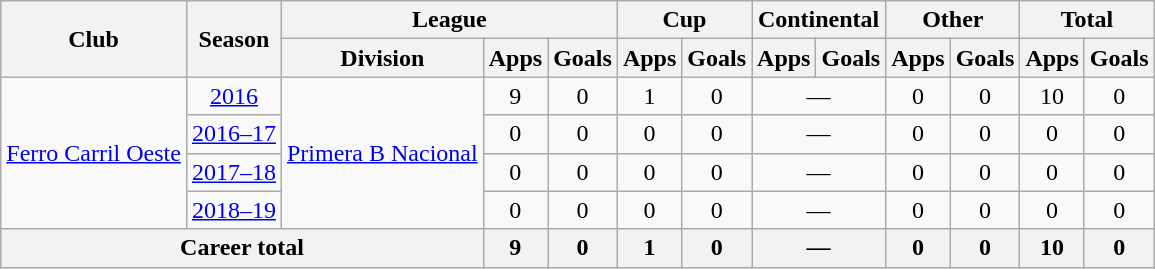<table class="wikitable" style="text-align:center">
<tr>
<th rowspan="2">Club</th>
<th rowspan="2">Season</th>
<th colspan="3">League</th>
<th colspan="2">Cup</th>
<th colspan="2">Continental</th>
<th colspan="2">Other</th>
<th colspan="2">Total</th>
</tr>
<tr>
<th>Division</th>
<th>Apps</th>
<th>Goals</th>
<th>Apps</th>
<th>Goals</th>
<th>Apps</th>
<th>Goals</th>
<th>Apps</th>
<th>Goals</th>
<th>Apps</th>
<th>Goals</th>
</tr>
<tr>
<td rowspan="4"><a href='#'>Ferro Carril Oeste</a></td>
<td><a href='#'>2016</a></td>
<td rowspan="4"><a href='#'>Primera B Nacional</a></td>
<td>9</td>
<td>0</td>
<td>1</td>
<td>0</td>
<td colspan="2">—</td>
<td>0</td>
<td>0</td>
<td>10</td>
<td>0</td>
</tr>
<tr>
<td><a href='#'>2016–17</a></td>
<td>0</td>
<td>0</td>
<td>0</td>
<td>0</td>
<td colspan="2">—</td>
<td>0</td>
<td>0</td>
<td>0</td>
<td>0</td>
</tr>
<tr>
<td><a href='#'>2017–18</a></td>
<td>0</td>
<td>0</td>
<td>0</td>
<td>0</td>
<td colspan="2">—</td>
<td>0</td>
<td>0</td>
<td>0</td>
<td>0</td>
</tr>
<tr>
<td><a href='#'>2018–19</a></td>
<td>0</td>
<td>0</td>
<td>0</td>
<td>0</td>
<td colspan="2">—</td>
<td>0</td>
<td>0</td>
<td>0</td>
<td>0</td>
</tr>
<tr>
<th colspan="3">Career total</th>
<th>9</th>
<th>0</th>
<th>1</th>
<th>0</th>
<th colspan="2">—</th>
<th>0</th>
<th>0</th>
<th>10</th>
<th>0</th>
</tr>
</table>
